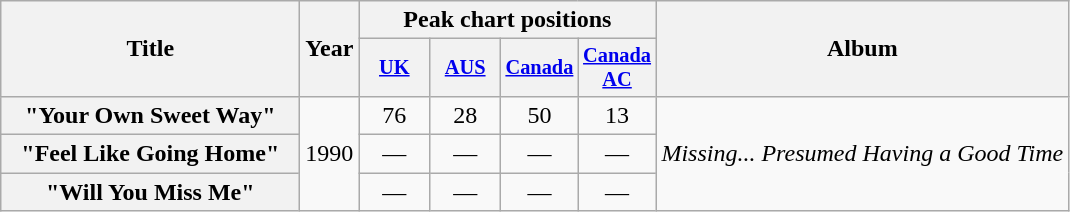<table class="wikitable plainrowheaders" style="text-align:center;" border="1">
<tr>
<th scope="col" rowspan="2" style="width:12em;">Title</th>
<th scope="col" rowspan="2">Year</th>
<th scope="col" colspan="4">Peak chart positions</th>
<th scope="col" rowspan="2">Album</th>
</tr>
<tr>
<th scope="col" style="width:3em; font-size:85%"><a href='#'>UK</a><br></th>
<th scope="col" style="width:3em; font-size:85%"><a href='#'>AUS</a><br></th>
<th scope="col" style="width:3em; font-size:85%"><a href='#'>Canada</a><br></th>
<th scope="col" style="width:3em; font-size:85%"><a href='#'>Canada AC</a><br></th>
</tr>
<tr>
<th scope="row">"Your Own Sweet Way"</th>
<td rowspan="3">1990</td>
<td>76</td>
<td>28</td>
<td>50</td>
<td>13</td>
<td rowspan="3"><em>Missing... Presumed Having a Good Time</em></td>
</tr>
<tr>
<th scope="row">"Feel Like Going Home"</th>
<td>—</td>
<td>—</td>
<td>—</td>
<td>—</td>
</tr>
<tr>
<th scope="row">"Will You Miss Me"</th>
<td>—</td>
<td>—</td>
<td>—</td>
<td>—</td>
</tr>
</table>
